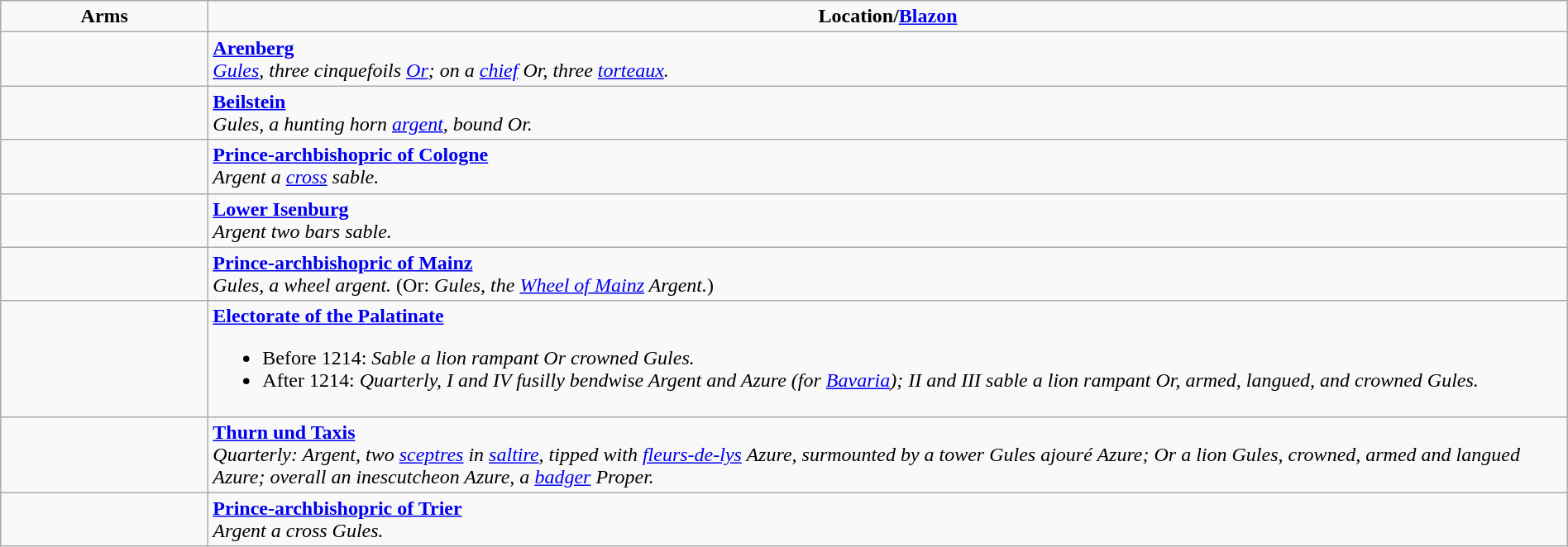<table class=wikitable width=100%>
<tr valign=top  align=center>
<td width="160"><strong>Arms</strong></td>
<td><strong>Location/<a href='#'>Blazon</a></strong></td>
</tr>
<tr style="vertical-align: top;">
<td></td>
<td><strong><a href='#'>Arenberg</a></strong><br><em><a href='#'>Gules</a>, three cinquefoils <a href='#'>Or</a>; on a <a href='#'>chief</a> Or, three <a href='#'>torteaux</a>.</em></td>
</tr>
<tr style="vertical-align: top;">
<td></td>
<td><strong><a href='#'>Beilstein</a></strong><br><em>Gules, a hunting horn <a href='#'>argent</a>, bound Or.</em></td>
</tr>
<tr style="vertical-align: top;">
<td></td>
<td><strong><a href='#'>Prince-archbishopric of Cologne</a></strong><br><em>Argent a <a href='#'>cross</a> sable.</em></td>
</tr>
<tr style="vertical-align: top;">
<td></td>
<td><strong><a href='#'>Lower Isenburg</a></strong><br><em>Argent two bars sable.</em></td>
</tr>
<tr style="vertical-align: top;">
<td></td>
<td><strong><a href='#'>Prince-archbishopric of Mainz</a></strong><br><em>Gules, a wheel argent.</em> (Or: <em>Gules, the <a href='#'>Wheel of Mainz</a> Argent.</em>)</td>
</tr>
<tr style="vertical-align: top;">
<td> </td>
<td><strong><a href='#'>Electorate of the Palatinate</a></strong><br><ul><li>Before 1214: <em>Sable a lion rampant Or crowned Gules.</em></li><li>After 1214: <em>Quarterly, I and IV fusilly bendwise Argent and Azure (for <a href='#'>Bavaria</a>); II and III sable a lion rampant Or, armed, langued, and crowned Gules.</em></li></ul></td>
</tr>
<tr style="vertical-align: top;">
<td></td>
<td><strong><a href='#'>Thurn und Taxis</a></strong><br><em>Quarterly: Argent, two <a href='#'>sceptres</a> in <a href='#'>saltire</a>, tipped with <a href='#'>fleurs-de-lys</a> Azure, surmounted by a tower Gules ajouré Azure; Or a lion Gules, crowned, armed and langued Azure; overall an inescutcheon Azure, a <a href='#'>badger</a> Proper.</em></td>
</tr>
<tr style="vertical-align: top;">
<td></td>
<td><strong><a href='#'>Prince-archbishopric of Trier</a></strong><br><em>Argent a cross Gules.</em></td>
</tr>
</table>
